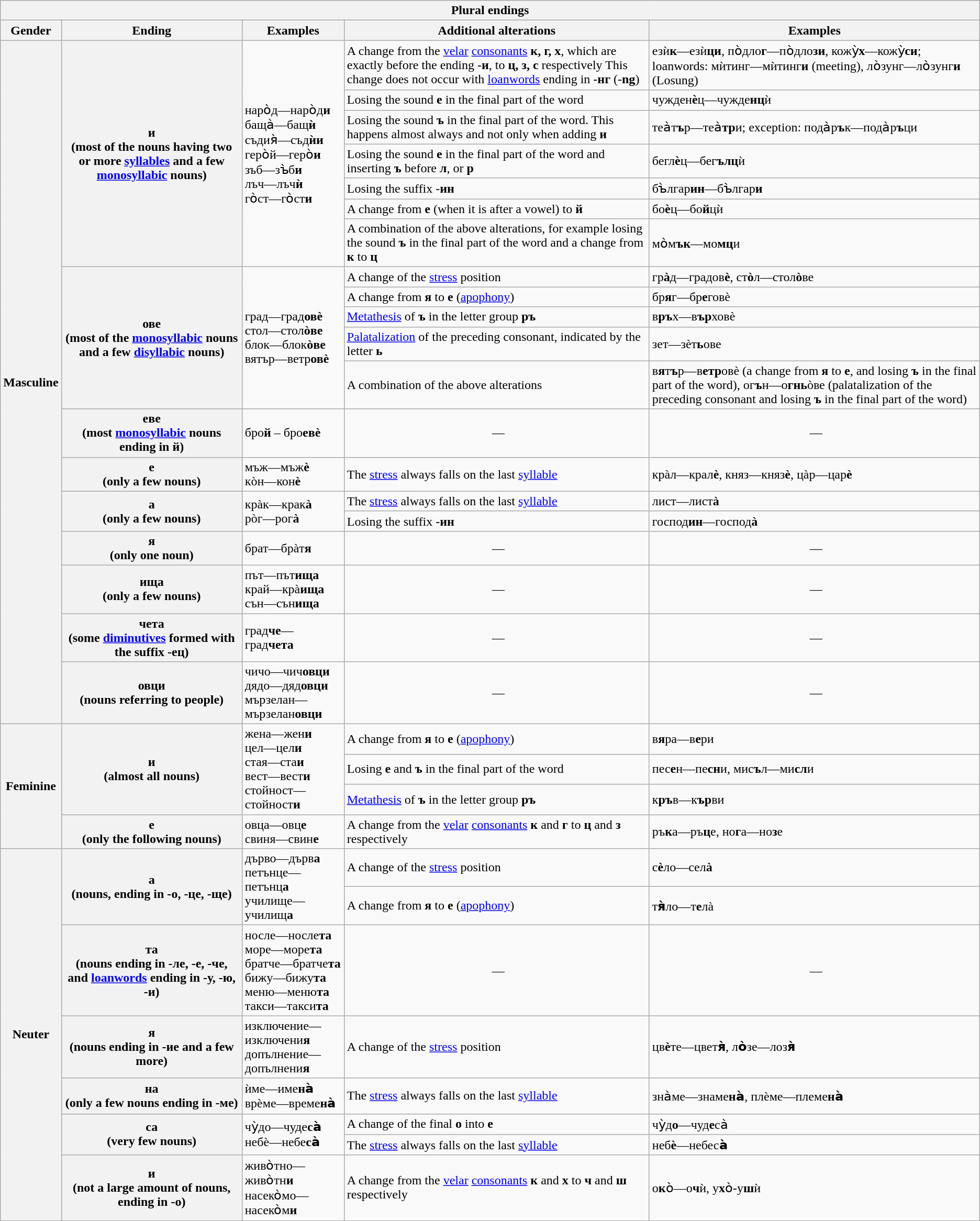<table class="wikitable">
<tr>
<th colspan="5">Plural endings</th>
</tr>
<tr>
<th>Gender</th>
<th>Ending</th>
<th>Examples</th>
<th>Additional alterations</th>
<th>Examples</th>
</tr>
<tr>
<th rowspan="20">Masculine</th>
<th align="center", rowspan="7"><strong>и</strong><br>(most of the nouns having two or more <a href='#'>syllables</a> and a few <a href='#'>monosyllabic</a> nouns)</th>
<td rowspan="7">наро̀д—наро̀д<strong>и</strong><br>баща̀—бащ<strong>ѝ</strong><br>съдия̀—съд<strong>ѝи</strong><br>геро̀й—геро̀<strong>и</strong><br>зъб—зъ̀б<strong>и</strong><br>лъч—лъч<strong>ѝ</strong><br>го̀ст—го̀ст<strong>и</strong></td>
<td>A change from the <a href='#'>velar</a> <a href='#'>consonants</a> <strong>к, г, х</strong>, which are exactly before the ending -<strong>и</strong>, to <strong>ц, з, с</strong> respectively This change does not occur with <a href='#'>loanwords</a> ending in -<strong>нг</strong> (-<strong>ng</strong>)</td>
<td>езѝ<strong>к</strong>—езѝ<strong>ци</strong>, по̀дло<strong>г</strong>—по̀дло<strong>зи</strong>, кожу̀<strong>х</strong>—кожу̀<strong>си</strong>; loanwords: мѝтинг—мѝтинг<strong>и</strong> (meeting), ло̀зунг—ло̀зунг<strong>и</strong> (Losung)</td>
</tr>
<tr>
<td>Losing the sound <strong>е</strong> in the final part of the word</td>
<td>чужден<strong>ѐ</strong>ц—чужде<strong>нц</strong>ѝ</td>
</tr>
<tr>
<td>Losing the sound <strong>ъ</strong> in the final part of the word. This happens almost always and not only when adding <strong>и</strong></td>
<td>теа̀т<strong>ъ</strong>р—теа̀<strong>тр</strong>и; exception: пода̀р<strong>ъ</strong>к—пода̀р<strong>ъ</strong>ци</td>
</tr>
<tr>
<td>Losing the sound <strong>е</strong> in the final part of the word and inserting <strong>ъ</strong> before <strong>л</strong>, or <strong>р</strong></td>
<td>бегл<strong>ѐ</strong>ц—бег<strong>ълц</strong>ѝ</td>
</tr>
<tr>
<td>Losing the suffix -<strong>ин</strong></td>
<td>бъ̀лгар<strong>ин</strong>—бъ̀лгар<strong>и</strong></td>
</tr>
<tr>
<td>A change from <strong>е</strong> (when it is after a vowel) to <strong>й</strong></td>
<td>бо<strong>ѐ</strong>ц—бо<strong>й</strong>цѝ</td>
</tr>
<tr>
<td>A combination of the above alterations, for example losing the sound <strong>ъ</strong> in the final part of the word and a change from <strong>к</strong> to <strong>ц</strong></td>
<td>мо̀м<strong>ък</strong>—мо<strong>мц</strong>и</td>
</tr>
<tr>
<th align="center", rowspan="5"><strong>ове</strong><br>(most of the <a href='#'>monosyllabic</a> nouns and a few <a href='#'>disyllabic</a> nouns)</th>
<td rowspan="5">град—град<strong>овè</strong><br>стол—стол<strong>òве</strong><br>блок—блок<strong>òве</strong><br>вятър—ветр<strong>овè</strong></td>
<td>A change of the <a href='#'>stress</a> position</td>
<td>гр<strong>à</strong>д—градов<strong>è</strong>, ст<strong>ò</strong>л—стол<strong>ò</strong>ве</td>
</tr>
<tr>
<td>A change from <strong>я</strong> to <strong>е</strong> (<a href='#'>apophony</a>)</td>
<td>бр<strong>я</strong>г—бр<strong>е</strong>говè</td>
</tr>
<tr>
<td><a href='#'>Metathesis</a> of <strong>ъ</strong> in the letter group <strong>ръ</strong></td>
<td>в<strong>ръ</strong>х—в<strong>ър</strong>ховè</td>
</tr>
<tr>
<td><a href='#'>Palatalization</a> of the preceding consonant, indicated by the letter <strong>ь</strong></td>
<td>зет—зèт<strong>ь</strong>ове</td>
</tr>
<tr>
<td>A combination of the above alterations</td>
<td>в<strong>я</strong>т<strong>ъ</strong>р—в<strong>етр</strong>овè (a change from <strong>я</strong> to <strong>е</strong>, and losing <strong>ъ</strong> in the final part of the word), ог<strong>ъ</strong>н—о<strong>гнь</strong>òве (palatalization of the preceding consonant and losing <strong>ъ</strong> in the final part of the word)</td>
</tr>
<tr>
<th align="center"><strong>еве</strong><br>(most <a href='#'>monosyllabic</a> nouns ending in <strong>й</strong>)</th>
<td>бро<strong>й</strong> – бро<strong>евè</strong></td>
<td align="center"> —</td>
<td align="center"> —</td>
</tr>
<tr>
<th align="center"><strong>е</strong><br>(only a few nouns)</th>
<td>мъж—мъж<strong>è</strong><br>кòн—кон<strong>è</strong></td>
<td>The <a href='#'>stress</a> always falls on the last <a href='#'>syllable</a></td>
<td>крàл—крал<strong>è</strong>, княз—княз<strong>è</strong>, цàр—цар<strong>è</strong></td>
</tr>
<tr>
<th align="center", rowspan="2"><strong>а</strong><br>(only a few nouns)</th>
<td rowspan=2>крàк—крак<strong>à</strong><br>рòг—рог<strong>à</strong></td>
<td>The <a href='#'>stress</a> always falls on the last <a href='#'>syllable</a></td>
<td>лист—лист<strong>à</strong></td>
</tr>
<tr>
<td>Losing the suffix -<strong>ин</strong></td>
<td>господ<strong>ин</strong>—господ<strong>à</strong></td>
</tr>
<tr>
<th align="center"><strong>я</strong><br>(only one noun)</th>
<td>брат—брàт<strong>я</strong></td>
<td align="center"> —</td>
<td align="center"> —</td>
</tr>
<tr>
<th align="center"><strong>ища</strong><br>(only a few nouns)</th>
<td>път—път<strong>ища</strong><br>край—крà<strong>ища</strong><br>сън—сън<strong>ища</strong></td>
<td align="center"> —</td>
<td align="center"> —</td>
</tr>
<tr>
<th align="center"><strong>чета</strong><br>(some <a href='#'>diminutives</a> formed with the suffix -<strong>ец</strong>)</th>
<td>град<strong>че</strong>—град<strong>чета</strong></td>
<td align="center"> —</td>
<td align="center"> —</td>
</tr>
<tr>
<th align="center"><strong>овци</strong><br>(nouns referring to people)</th>
<td>чичо—чич<strong>овци</strong><br>дядо—дяд<strong>овци</strong><br>мързелан—мързелан<strong>овци</strong></td>
<td align="center"> —</td>
<td align="center"> —</td>
</tr>
<tr>
<th rowspan="4">Feminine</th>
<th align="center", rowspan="3"><strong>и</strong><br>(almost all nouns)</th>
<td rowspan="3">жена—жен<strong>и</strong><br>цел—цел<strong>и</strong><br>стая—ста<strong>и</strong><br>вест—вест<strong>и</strong><br>стойност—стойност<strong>и</strong></td>
<td>A change from <strong>я</strong> to <strong>е</strong> (<a href='#'>apophony</a>)</td>
<td>в<strong>я</strong>ра—в<strong>е</strong>ри</td>
</tr>
<tr>
<td>Losing <strong>е</strong> and <strong>ъ</strong> in the final part of the word</td>
<td>пес<strong>е</strong>н—пе<strong>сн</strong>и, мис<strong>ъ</strong>л—ми<strong>сл</strong>и</td>
</tr>
<tr>
<td><a href='#'>Metathesis</a> of <strong>ъ</strong> in the letter group <strong>ръ</strong></td>
<td>к<strong>ръ</strong>в—к<strong>ър</strong>ви</td>
</tr>
<tr>
<th align="center"><strong>е</strong><br>(only the following nouns)</th>
<td>овца—овц<strong>е</strong><br>свиня—свин<strong>е</strong></td>
<td>A change from the <a href='#'>velar</a> <a href='#'>consonants</a> <strong>к</strong> and <strong>г</strong> to <strong>ц</strong> and <strong>з</strong> respectively</td>
<td>ръ<strong>к</strong>а—ръ<strong>ц</strong>е, но<strong>г</strong>а—но<strong>з</strong>е</td>
</tr>
<tr>
<th rowspan="8">Neuter</th>
<th align="center", rowspan="2"><strong>а</strong><br>(nouns, ending in -<strong>о</strong>, -<strong>це</strong>, -<strong>щe</strong>)</th>
<td rowspan="2">дърво—дърв<strong>а</strong><br>петънце—петънц<strong>а</strong><br>училище—училищ<strong>а</strong></td>
<td>A change of the <a href='#'>stress</a> position</td>
<td>с<strong>è</strong>ло—сел<strong>à</strong></td>
</tr>
<tr>
<td>A change from <strong>я</strong> to <strong>е</strong> (<a href='#'>apophony</a>)</td>
<td>т<strong>я̀</strong>ло—т<strong>е</strong>лà</td>
</tr>
<tr>
<th align="center"><strong>та</strong><br>(nouns ending in -<strong>ле</strong>, -<strong>е</strong>, -<strong>че</strong>, and <a href='#'>loanwords</a> ending in -<strong>у</strong>, -<strong>ю</strong>, -<strong>и</strong>)</th>
<td>носле—носле<strong>та</strong><br>море—море<strong>та</strong><br>братче—братче<strong>та</strong><br>бижу—бижу<strong>та</strong><br>меню—меню<strong>та</strong><br>такси—такси<strong>та</strong></td>
<td align="center"> —</td>
<td align="center"> —</td>
</tr>
<tr>
<th align="center"><strong>я</strong><br>(nouns ending in -<strong>ие</strong> and a few more)</th>
<td>изключение—изключени<strong>я</strong><br>допълнение—допълнени<strong>я</strong></td>
<td>A change of the <a href='#'>stress</a> position</td>
<td>цв<strong>è</strong>те—цвет<strong>я̀</strong>, л<strong>о̀</strong>зе—лоз<strong>я̀</strong></td>
</tr>
<tr>
<th align="center"><strong>на</strong><br>(only a few nouns ending in -<strong>ме</strong>)</th>
<td>ѝме—име<strong>на̀</strong><br>врѐме—време<strong>на̀</strong></td>
<td>The <a href='#'>stress</a> always falls on the last <a href='#'>syllable</a></td>
<td>зна̀ме—знаме<strong>на̀</strong>, плѐме—племе<strong>на̀</strong></td>
</tr>
<tr>
<th align="center", rowspan="2"><strong>са</strong><br>(very few nouns)</th>
<td rowspan="2">чу̀до—чуде<strong>са̀</strong><br>небѐ—небе<strong>са̀</strong></td>
<td>A change of the final <strong>о</strong> into <strong>е</strong></td>
<td>чу̀д<strong>о</strong>—чуд<strong>е</strong>са̀</td>
</tr>
<tr>
<td>The <a href='#'>stress</a> always falls on the last <a href='#'>syllable</a></td>
<td>неб<strong>ѐ</strong>—небес<strong>а̀</strong></td>
</tr>
<tr>
<th align="center"><strong>и</strong><br>(not a large amount of nouns, ending in -<strong>о</strong>)</th>
<td>живо̀тно—живо̀тн<strong>и</strong><br>насеко̀мо—насеко̀м<strong>и</strong></td>
<td>A change from the <a href='#'>velar</a> <a href='#'>consonants</a> <strong>к</strong> and <strong>х</strong> to <strong>ч</strong> and <strong>ш</strong> respectively</td>
<td>о<strong>к</strong>о̀—о<strong>ч</strong>ѝ, у<strong>х</strong>о̀-у<strong>ш</strong>ѝ</td>
</tr>
</table>
